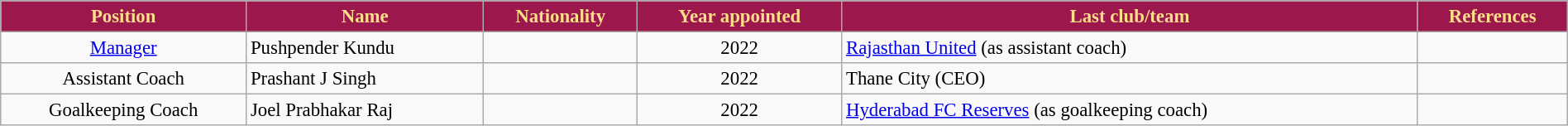<table class="wikitable sortable" style="text-align:center; font-size:95%; width:100%;">
<tr>
<th style="background-color:#9C174C; color:#FEDE89;">Position</th>
<th style="background-color:#9C174C; color:#FEDE89;">Name</th>
<th style="background-color:#9C174C; color:#FEDE89;">Nationality</th>
<th style="background-color:#9C174C; color:#FEDE89;">Year appointed</th>
<th style="background-color:#9C174C; color:#FEDE89;">Last club/team</th>
<th style="background-color:#9C174C; color:#FEDE89;" class="unsortable">References</th>
</tr>
<tr>
<td><a href='#'>Manager</a></td>
<td style="text-align:left;">Pushpender Kundu</td>
<td style="text-align:left;"></td>
<td>2022</td>
<td style="text-align:left;"> <a href='#'>Rajasthan United</a> (as assistant coach)</td>
<td></td>
</tr>
<tr>
<td>Assistant Coach</td>
<td style="text-align:left;">Prashant J Singh</td>
<td style="text-align:left;"></td>
<td>2022</td>
<td style="text-align:left;"> Thane City (CEO)</td>
<td></td>
</tr>
<tr>
<td>Goalkeeping Coach</td>
<td style="text-align:left;">Joel Prabhakar Raj</td>
<td style="text-align:left;"></td>
<td>2022</td>
<td style="text-align:left;"> <a href='#'>Hyderabad FC Reserves</a> (as goalkeeping coach)</td>
<td></td>
</tr>
</table>
